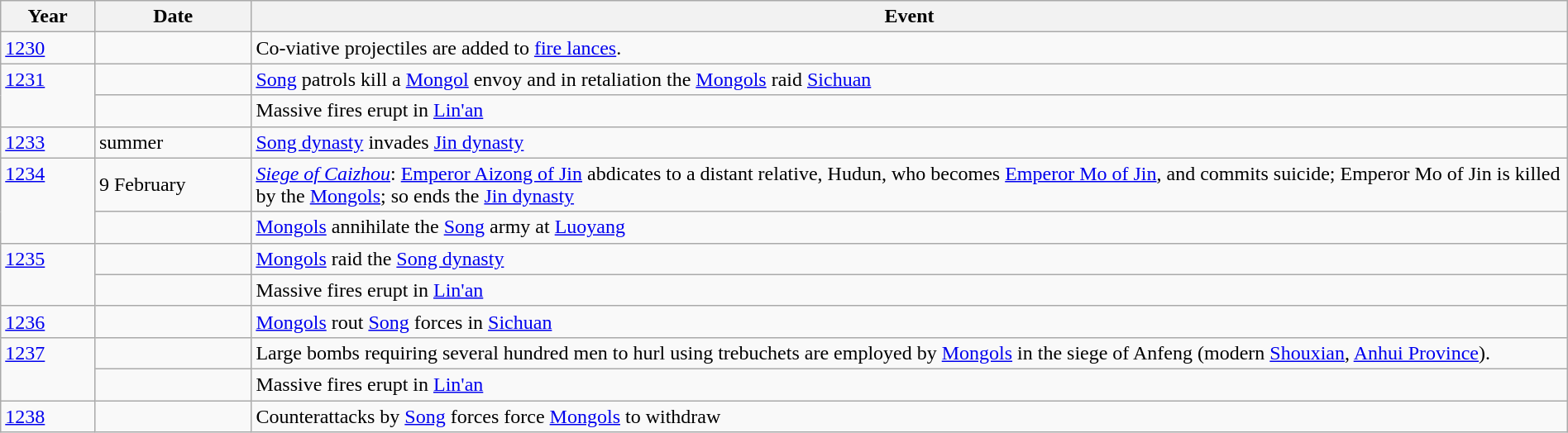<table class="wikitable" width="100%">
<tr>
<th style="width:6%">Year</th>
<th style="width:10%">Date</th>
<th>Event</th>
</tr>
<tr>
<td><a href='#'>1230</a></td>
<td></td>
<td>Co-viative projectiles are added to <a href='#'>fire lances</a>.</td>
</tr>
<tr>
<td rowspan="2" valign="top"><a href='#'>1231</a></td>
<td></td>
<td><a href='#'>Song</a> patrols kill a <a href='#'>Mongol</a> envoy and in retaliation the <a href='#'>Mongols</a> raid <a href='#'>Sichuan</a></td>
</tr>
<tr>
<td></td>
<td>Massive fires erupt in <a href='#'>Lin'an</a></td>
</tr>
<tr>
<td><a href='#'>1233</a></td>
<td>summer</td>
<td><a href='#'>Song dynasty</a> invades <a href='#'>Jin dynasty</a></td>
</tr>
<tr>
<td rowspan="2" valign="top"><a href='#'>1234</a></td>
<td>9 February</td>
<td><em><a href='#'>Siege of Caizhou</a></em>: <a href='#'>Emperor Aizong of Jin</a> abdicates to a distant relative, Hudun, who becomes <a href='#'>Emperor Mo of Jin</a>, and commits suicide; Emperor Mo of Jin is killed by the <a href='#'>Mongols</a>; so ends the <a href='#'>Jin dynasty</a></td>
</tr>
<tr>
<td></td>
<td><a href='#'>Mongols</a> annihilate the <a href='#'>Song</a> army at <a href='#'>Luoyang</a></td>
</tr>
<tr>
<td rowspan="2" valign="top"><a href='#'>1235</a></td>
<td></td>
<td><a href='#'>Mongols</a> raid the <a href='#'>Song dynasty</a></td>
</tr>
<tr>
<td></td>
<td>Massive fires erupt in <a href='#'>Lin'an</a></td>
</tr>
<tr>
<td><a href='#'>1236</a></td>
<td></td>
<td><a href='#'>Mongols</a> rout <a href='#'>Song</a> forces in <a href='#'>Sichuan</a></td>
</tr>
<tr>
<td rowspan="2" valign="top"><a href='#'>1237</a></td>
<td></td>
<td>Large bombs requiring several hundred men to hurl using trebuchets are employed by <a href='#'>Mongols</a> in the siege of Anfeng (modern <a href='#'>Shouxian</a>, <a href='#'>Anhui Province</a>).</td>
</tr>
<tr>
<td></td>
<td>Massive fires erupt in <a href='#'>Lin'an</a></td>
</tr>
<tr>
<td><a href='#'>1238</a></td>
<td></td>
<td>Counterattacks by <a href='#'>Song</a> forces force <a href='#'>Mongols</a> to withdraw</td>
</tr>
</table>
